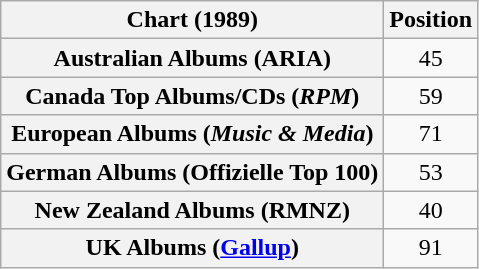<table class="wikitable sortable plainrowheaders" style="text-align:center">
<tr>
<th scope="col">Chart (1989)</th>
<th scope="col">Position</th>
</tr>
<tr>
<th scope="row">Australian Albums (ARIA)</th>
<td>45</td>
</tr>
<tr>
<th scope="row">Canada Top Albums/CDs (<em>RPM</em>)</th>
<td>59</td>
</tr>
<tr>
<th scope="row">European Albums (<em>Music & Media</em>)</th>
<td>71</td>
</tr>
<tr>
<th scope="row">German Albums (Offizielle Top 100)</th>
<td>53</td>
</tr>
<tr>
<th scope="row">New Zealand Albums (RMNZ)</th>
<td>40</td>
</tr>
<tr>
<th scope="row">UK Albums (<a href='#'>Gallup</a>)</th>
<td>91</td>
</tr>
</table>
